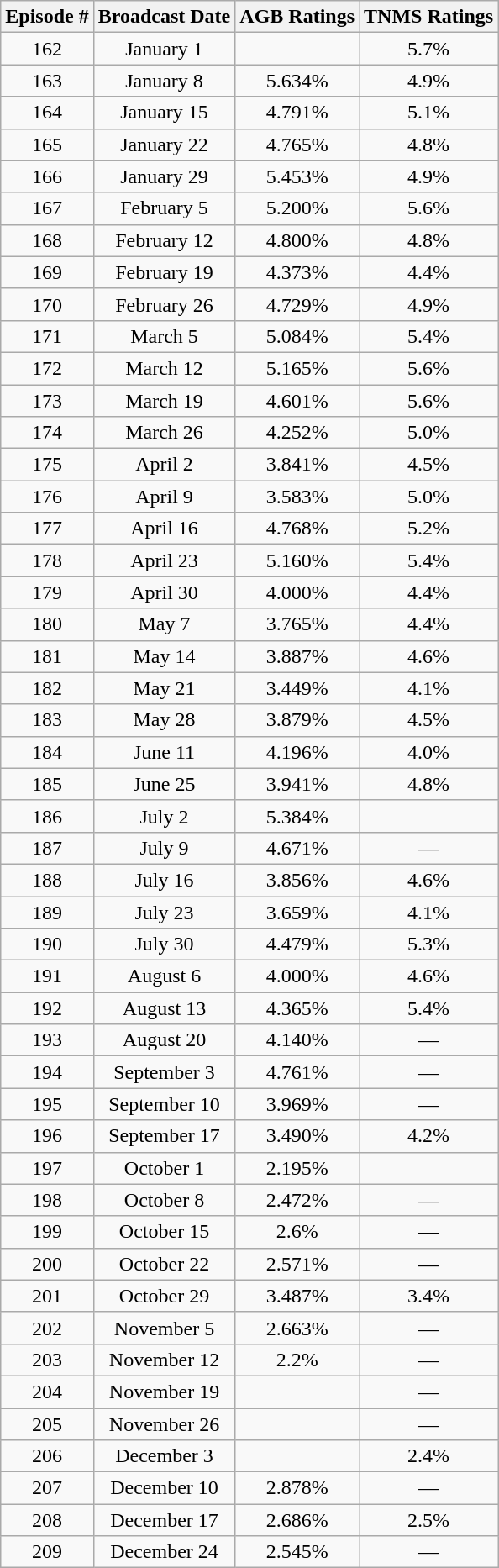<table class="wikitable sortable" style="text-align:center;">
<tr>
<th>Episode #</th>
<th>Broadcast Date</th>
<th>AGB Ratings</th>
<th>TNMS Ratings</th>
</tr>
<tr>
<td>162</td>
<td>January 1</td>
<td></td>
<td>5.7%</td>
</tr>
<tr>
<td>163</td>
<td>January 8</td>
<td>5.634%</td>
<td>4.9%</td>
</tr>
<tr>
<td>164</td>
<td>January 15</td>
<td>4.791%</td>
<td>5.1%</td>
</tr>
<tr>
<td>165</td>
<td>January 22</td>
<td>4.765%</td>
<td>4.8%</td>
</tr>
<tr>
<td>166</td>
<td>January 29</td>
<td>5.453%</td>
<td>4.9%</td>
</tr>
<tr>
<td>167</td>
<td>February 5</td>
<td>5.200%</td>
<td>5.6%</td>
</tr>
<tr>
<td>168</td>
<td>February 12</td>
<td>4.800%</td>
<td>4.8%</td>
</tr>
<tr>
<td>169</td>
<td>February 19</td>
<td>4.373%</td>
<td>4.4%</td>
</tr>
<tr>
<td>170</td>
<td>February 26</td>
<td>4.729%</td>
<td>4.9%</td>
</tr>
<tr>
<td>171</td>
<td>March 5</td>
<td>5.084%</td>
<td>5.4%</td>
</tr>
<tr>
<td>172</td>
<td>March 12</td>
<td>5.165%</td>
<td>5.6%</td>
</tr>
<tr>
<td>173</td>
<td>March 19</td>
<td>4.601%</td>
<td>5.6%</td>
</tr>
<tr>
<td>174</td>
<td>March 26</td>
<td>4.252%</td>
<td>5.0%</td>
</tr>
<tr>
<td>175</td>
<td>April 2</td>
<td>3.841%</td>
<td>4.5%</td>
</tr>
<tr>
<td>176</td>
<td>April 9</td>
<td>3.583%</td>
<td>5.0%</td>
</tr>
<tr>
<td>177</td>
<td>April 16</td>
<td>4.768%</td>
<td>5.2%</td>
</tr>
<tr>
<td>178</td>
<td>April 23</td>
<td>5.160%</td>
<td>5.4%</td>
</tr>
<tr>
<td>179</td>
<td>April 30</td>
<td>4.000%</td>
<td>4.4%</td>
</tr>
<tr>
<td>180</td>
<td>May 7</td>
<td>3.765%</td>
<td>4.4%</td>
</tr>
<tr>
<td>181</td>
<td>May 14</td>
<td>3.887%</td>
<td>4.6%</td>
</tr>
<tr>
<td>182</td>
<td>May 21</td>
<td>3.449%</td>
<td>4.1%</td>
</tr>
<tr>
<td>183</td>
<td>May 28</td>
<td>3.879%</td>
<td>4.5%</td>
</tr>
<tr>
<td>184</td>
<td>June 11</td>
<td>4.196%</td>
<td>4.0%</td>
</tr>
<tr>
<td>185</td>
<td>June 25</td>
<td>3.941%</td>
<td>4.8%</td>
</tr>
<tr>
<td>186</td>
<td>July 2</td>
<td>5.384%</td>
<td></td>
</tr>
<tr>
<td>187</td>
<td>July 9</td>
<td>4.671%</td>
<td>—</td>
</tr>
<tr>
<td>188</td>
<td>July 16</td>
<td>3.856%</td>
<td>4.6%</td>
</tr>
<tr>
<td>189</td>
<td>July 23</td>
<td>3.659%</td>
<td>4.1%</td>
</tr>
<tr>
<td>190</td>
<td>July 30</td>
<td>4.479%</td>
<td>5.3%</td>
</tr>
<tr>
<td>191</td>
<td>August 6</td>
<td>4.000%</td>
<td>4.6%</td>
</tr>
<tr>
<td>192</td>
<td>August 13</td>
<td>4.365%</td>
<td>5.4%</td>
</tr>
<tr>
<td>193</td>
<td>August 20</td>
<td>4.140%</td>
<td>—</td>
</tr>
<tr>
<td>194</td>
<td>September 3</td>
<td>4.761%</td>
<td>—</td>
</tr>
<tr>
<td>195</td>
<td>September 10</td>
<td>3.969%</td>
<td>—</td>
</tr>
<tr>
<td>196</td>
<td>September 17</td>
<td>3.490%</td>
<td>4.2%</td>
</tr>
<tr>
<td>197</td>
<td>October 1</td>
<td>2.195%</td>
<td></td>
</tr>
<tr>
<td>198</td>
<td>October 8</td>
<td>2.472%</td>
<td>—</td>
</tr>
<tr>
<td>199</td>
<td>October 15</td>
<td>2.6%</td>
<td>—</td>
</tr>
<tr>
<td>200</td>
<td>October 22</td>
<td>2.571%</td>
<td>—</td>
</tr>
<tr>
<td>201</td>
<td>October 29</td>
<td>3.487%</td>
<td>3.4%</td>
</tr>
<tr>
<td>202</td>
<td>November 5</td>
<td>2.663%</td>
<td>—</td>
</tr>
<tr>
<td>203</td>
<td>November 12</td>
<td>2.2%</td>
<td>—</td>
</tr>
<tr>
<td>204</td>
<td>November 19</td>
<td></td>
<td>—</td>
</tr>
<tr>
<td>205</td>
<td>November 26</td>
<td></td>
<td>—</td>
</tr>
<tr>
<td>206</td>
<td>December 3</td>
<td></td>
<td>2.4%</td>
</tr>
<tr>
<td>207</td>
<td>December 10</td>
<td>2.878%</td>
<td>—</td>
</tr>
<tr>
<td>208</td>
<td>December 17</td>
<td>2.686%</td>
<td>2.5%</td>
</tr>
<tr>
<td>209</td>
<td>December 24</td>
<td>2.545%</td>
<td>—</td>
</tr>
</table>
